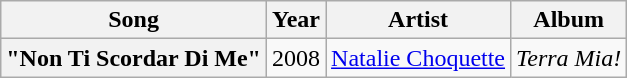<table class="wikitable plainrowheaders">
<tr>
<th>Song</th>
<th>Year</th>
<th>Artist</th>
<th>Album</th>
</tr>
<tr>
<th scope="row">"Non Ti Scordar Di Me"</th>
<td>2008</td>
<td><a href='#'>Natalie Choquette</a></td>
<td><em>Terra Mia!</em></td>
</tr>
</table>
